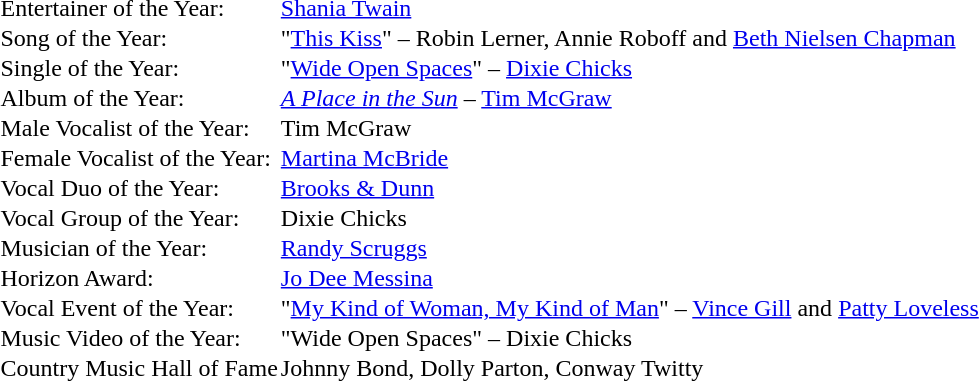<table cellspacing="0" border="0" cellpadding="1">
<tr>
<td>Entertainer of the Year:</td>
<td><a href='#'>Shania Twain</a></td>
</tr>
<tr>
<td>Song of the Year:</td>
<td>"<a href='#'>This Kiss</a>" – Robin Lerner, Annie Roboff and <a href='#'>Beth Nielsen Chapman</a></td>
</tr>
<tr>
<td>Single of the Year:</td>
<td>"<a href='#'>Wide Open Spaces</a>" – <a href='#'>Dixie Chicks</a></td>
</tr>
<tr>
<td>Album of the Year:</td>
<td><em><a href='#'>A Place in the Sun</a></em> – <a href='#'>Tim McGraw</a></td>
</tr>
<tr>
<td>Male Vocalist of the Year:</td>
<td>Tim McGraw</td>
</tr>
<tr>
<td>Female Vocalist of the Year:</td>
<td><a href='#'>Martina McBride</a></td>
</tr>
<tr>
<td>Vocal Duo of the Year:</td>
<td><a href='#'>Brooks & Dunn</a></td>
</tr>
<tr>
<td>Vocal Group of the Year:</td>
<td>Dixie Chicks</td>
</tr>
<tr>
<td>Musician of the Year:</td>
<td><a href='#'>Randy Scruggs</a></td>
</tr>
<tr>
<td>Horizon Award:</td>
<td><a href='#'>Jo Dee Messina</a></td>
</tr>
<tr>
<td>Vocal Event of the Year:</td>
<td>"<a href='#'>My Kind of Woman, My Kind of Man</a>" – <a href='#'>Vince Gill</a> and <a href='#'>Patty Loveless</a></td>
</tr>
<tr>
<td>Music Video of the Year:</td>
<td>"Wide Open Spaces" – Dixie Chicks</td>
</tr>
<tr>
<td>Country Music Hall of Fame</td>
<td>Johnny Bond, Dolly Parton, Conway Twitty</td>
</tr>
</table>
